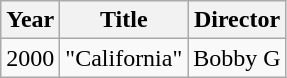<table class=wikitable>
<tr>
<th>Year</th>
<th>Title</th>
<th>Director</th>
</tr>
<tr>
<td>2000</td>
<td>"California"</td>
<td>Bobby G</td>
</tr>
</table>
